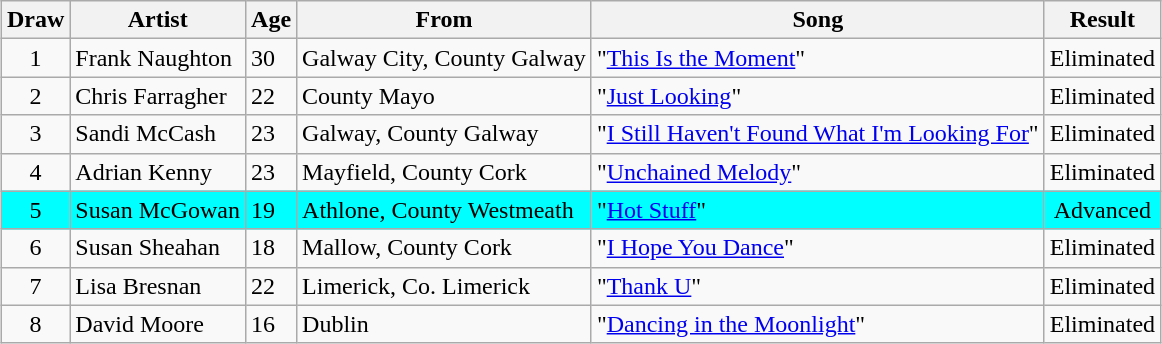<table class="sortable wikitable" style="margin: 1em auto 1em auto; text-align:center">
<tr>
<th>Draw</th>
<th>Artist</th>
<th>Age</th>
<th>From</th>
<th>Song </th>
<th>Result</th>
</tr>
<tr>
<td>1</td>
<td align="left">Frank Naughton</td>
<td align="left">30</td>
<td align="left">Galway City, County Galway</td>
<td align="left">"<a href='#'>This Is the Moment</a>" </td>
<td>Eliminated</td>
</tr>
<tr>
<td>2</td>
<td align="left">Chris Farragher</td>
<td align="left">22</td>
<td align="left">County Mayo</td>
<td align="left">"<a href='#'>Just Looking</a>" </td>
<td>Eliminated</td>
</tr>
<tr>
<td>3</td>
<td align="left">Sandi McCash</td>
<td align="left">23</td>
<td align="left">Galway, County Galway</td>
<td align="left">"<a href='#'>I Still Haven't Found What I'm Looking For</a>" </td>
<td>Eliminated</td>
</tr>
<tr>
<td>4</td>
<td align="left">Adrian Kenny</td>
<td align="left">23</td>
<td align="left">Mayfield, County Cork</td>
<td align="left">"<a href='#'>Unchained Melody</a>" </td>
<td>Eliminated</td>
</tr>
<tr style="background:cyan;">
<td>5</td>
<td align="left">Susan McGowan</td>
<td align="left">19</td>
<td align="left">Athlone, County Westmeath</td>
<td align="left">"<a href='#'>Hot Stuff</a>" </td>
<td>Advanced</td>
</tr>
<tr>
<td>6</td>
<td align="left">Susan Sheahan</td>
<td align="left">18</td>
<td align="left">Mallow, County Cork</td>
<td align="left">"<a href='#'>I Hope You Dance</a>" </td>
<td>Eliminated</td>
</tr>
<tr>
<td>7</td>
<td align="left">Lisa Bresnan</td>
<td align="left">22</td>
<td align="left">Limerick, Co. Limerick</td>
<td align="left">"<a href='#'>Thank U</a>" </td>
<td>Eliminated</td>
</tr>
<tr>
<td>8</td>
<td align="left">David Moore</td>
<td align="left">16</td>
<td align="left">Dublin</td>
<td align="left">"<a href='#'>Dancing in the Moonlight</a>" </td>
<td>Eliminated</td>
</tr>
</table>
